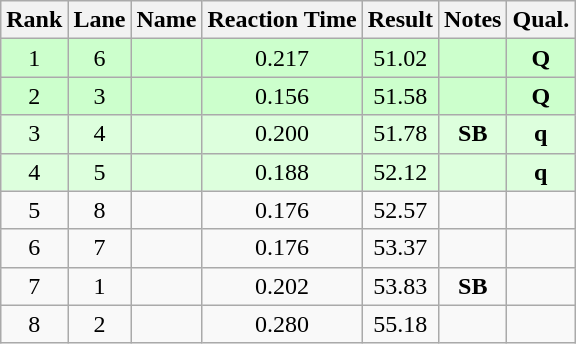<table class="wikitable" style="text-align:center">
<tr>
<th>Rank</th>
<th>Lane</th>
<th>Name</th>
<th>Reaction Time</th>
<th>Result</th>
<th>Notes</th>
<th>Qual.</th>
</tr>
<tr bgcolor=ccffcc>
<td>1</td>
<td>6</td>
<td align="left"></td>
<td>0.217</td>
<td>51.02</td>
<td></td>
<td><strong>Q</strong></td>
</tr>
<tr bgcolor=ccffcc>
<td>2</td>
<td>3</td>
<td align="left"></td>
<td>0.156</td>
<td>51.58</td>
<td></td>
<td><strong>Q</strong></td>
</tr>
<tr bgcolor=ddffdd>
<td>3</td>
<td>4</td>
<td align="left"></td>
<td>0.200</td>
<td>51.78</td>
<td><strong>SB</strong></td>
<td><strong>q</strong></td>
</tr>
<tr bgcolor=ddffdd>
<td>4</td>
<td>5</td>
<td align="left"></td>
<td>0.188</td>
<td>52.12</td>
<td></td>
<td><strong>q</strong></td>
</tr>
<tr>
<td>5</td>
<td>8</td>
<td align="left"></td>
<td>0.176</td>
<td>52.57</td>
<td></td>
<td></td>
</tr>
<tr>
<td>6</td>
<td>7</td>
<td align="left"></td>
<td>0.176</td>
<td>53.37</td>
<td></td>
<td></td>
</tr>
<tr>
<td>7</td>
<td>1</td>
<td align="left"></td>
<td>0.202</td>
<td>53.83</td>
<td><strong>SB</strong></td>
<td></td>
</tr>
<tr>
<td>8</td>
<td>2</td>
<td align="left"></td>
<td>0.280</td>
<td>55.18</td>
<td></td>
<td></td>
</tr>
</table>
